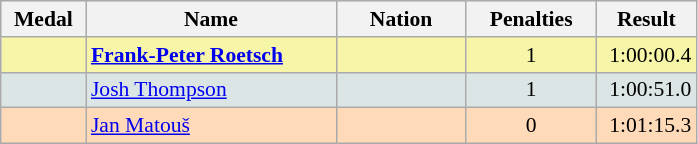<table class=wikitable style="border:1px solid #AAAAAA;font-size:90%">
<tr bgcolor="#E4E4E4">
<th style="border-bottom:1px solid #AAAAAA" width=50>Medal</th>
<th style="border-bottom:1px solid #AAAAAA" width=160>Name</th>
<th style="border-bottom:1px solid #AAAAAA" width=80>Nation</th>
<th style="border-bottom:1px solid #AAAAAA" width=80>Penalties</th>
<th style="border-bottom:1px solid #AAAAAA" width=60>Result</th>
</tr>
<tr bgcolor="#F7F6A8">
<td align="center"></td>
<td><strong><a href='#'>Frank-Peter Roetsch</a></strong></td>
<td align="center"></td>
<td align="center">1</td>
<td align="right">1:00:00.4</td>
</tr>
<tr bgcolor="#DCE5E5">
<td align="center"></td>
<td><a href='#'>Josh Thompson</a></td>
<td align="center"></td>
<td align="center">1</td>
<td align="right">1:00:51.0</td>
</tr>
<tr bgcolor="#FFDAB9">
<td align="center"></td>
<td><a href='#'>Jan Matouš</a></td>
<td align="center"></td>
<td align="center">0</td>
<td align="right">1:01:15.3</td>
</tr>
</table>
